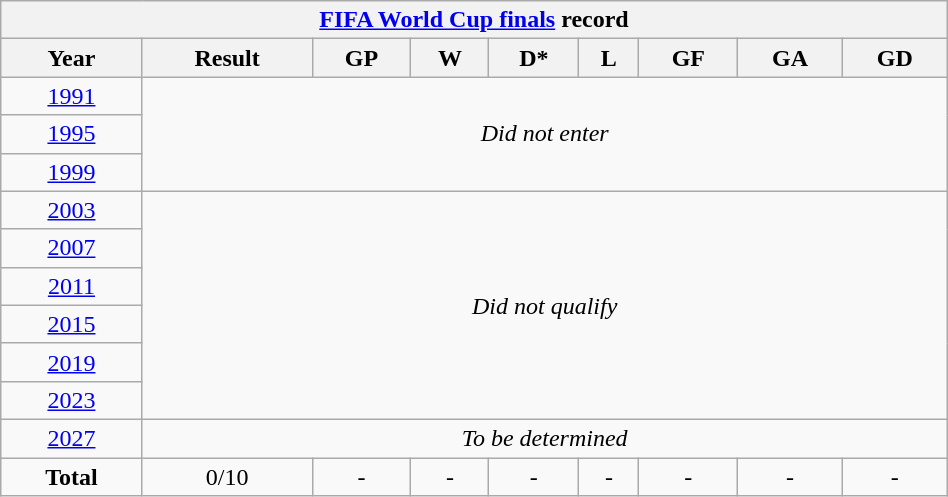<table class="wikitable" style="text-align: center; width:50%;">
<tr>
<th colspan=10><a href='#'>FIFA World Cup finals</a> record</th>
</tr>
<tr>
<th>Year</th>
<th>Result</th>
<th>GP</th>
<th>W</th>
<th>D*</th>
<th>L</th>
<th>GF</th>
<th>GA</th>
<th>GD</th>
</tr>
<tr>
<td> <a href='#'>1991</a></td>
<td colspan=8 rowspan=3><em>Did not enter</em></td>
</tr>
<tr>
<td> <a href='#'>1995</a></td>
</tr>
<tr>
<td> <a href='#'>1999</a></td>
</tr>
<tr>
<td> <a href='#'>2003</a></td>
<td colspan=8 rowspan=6><em>Did not qualify</em></td>
</tr>
<tr>
<td> <a href='#'>2007</a></td>
</tr>
<tr>
<td> <a href='#'>2011</a></td>
</tr>
<tr>
<td> <a href='#'>2015</a></td>
</tr>
<tr>
<td> <a href='#'>2019</a></td>
</tr>
<tr>
<td> <a href='#'>2023</a></td>
</tr>
<tr>
<td> <a href='#'>2027</a></td>
<td colspan=8><em>To be determined</em></td>
</tr>
<tr>
<td><strong>Total</strong></td>
<td>0/10</td>
<td>-</td>
<td>-</td>
<td>-</td>
<td>-</td>
<td>-</td>
<td>-</td>
<td>-</td>
</tr>
</table>
